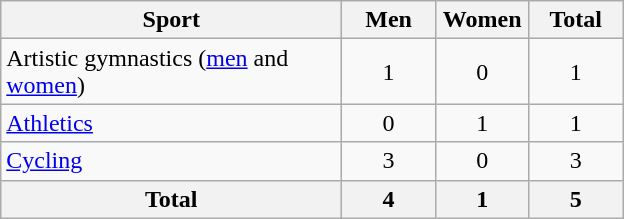<table class="wikitable sortable" style="text-align:center;">
<tr>
<th width=220>Sport</th>
<th width=55>Men</th>
<th width=55>Women</th>
<th width=55>Total</th>
</tr>
<tr>
<td align=left>Artistic gymnastics (<a href='#'>men</a> and <a href='#'>women</a>)</td>
<td>1</td>
<td>0</td>
<td>1</td>
</tr>
<tr>
<td align=left><a href='#'>Athletics</a></td>
<td>0</td>
<td>1</td>
<td>1</td>
</tr>
<tr>
<td align=left><a href='#'>Cycling</a></td>
<td>3</td>
<td>0</td>
<td>3</td>
</tr>
<tr>
<th align=left>Total</th>
<th>4</th>
<th>1</th>
<th>5</th>
</tr>
</table>
